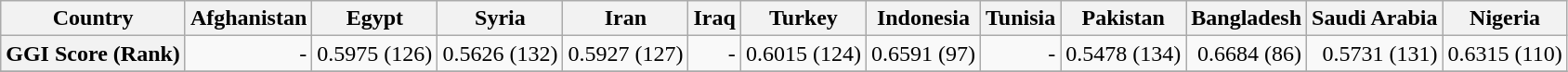<table class=wikitable style="text-align:right">
<tr>
<th>Country</th>
<th>Afghanistan</th>
<th>Egypt</th>
<th>Syria</th>
<th>Iran</th>
<th>Iraq</th>
<th>Turkey</th>
<th>Indonesia</th>
<th>Tunisia</th>
<th>Pakistan</th>
<th>Bangladesh</th>
<th>Saudi Arabia</th>
<th>Nigeria</th>
</tr>
<tr>
<th>GGI Score (Rank)</th>
<td>-</td>
<td>0.5975 (126)</td>
<td>0.5626 (132)</td>
<td>0.5927 (127)</td>
<td>-</td>
<td>0.6015 (124)</td>
<td>0.6591 (97)</td>
<td>-</td>
<td>0.5478 (134)</td>
<td>0.6684 (86)</td>
<td>0.5731 (131)</td>
<td>0.6315 (110)</td>
</tr>
<tr>
</tr>
</table>
